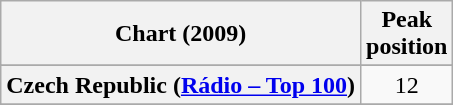<table class="wikitable sortable plainrowheaders" style="text-align:center">
<tr>
<th scope="col">Chart (2009)</th>
<th scope="col">Peak<br>position</th>
</tr>
<tr>
</tr>
<tr>
<th scope="row">Czech Republic (<a href='#'>Rádio – Top 100</a>)</th>
<td>12</td>
</tr>
<tr>
</tr>
</table>
